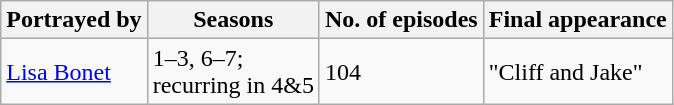<table class="wikitable" style="text-align:justify;">
<tr>
<th>Portrayed by</th>
<th>Seasons</th>
<th>No. of episodes</th>
<th>Final appearance</th>
</tr>
<tr>
<td><a href='#'>Lisa Bonet</a></td>
<td>1–3, 6–7;<br>recurring in 4&5</td>
<td>104</td>
<td>"Cliff and Jake"</td>
</tr>
</table>
